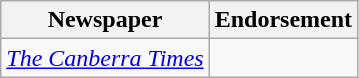<table class="wikitable">
<tr>
<th>Newspaper</th>
<th colspan="2">Endorsement</th>
</tr>
<tr>
<td><em><a href='#'>The Canberra Times</a></em></td>
<td></td>
</tr>
</table>
